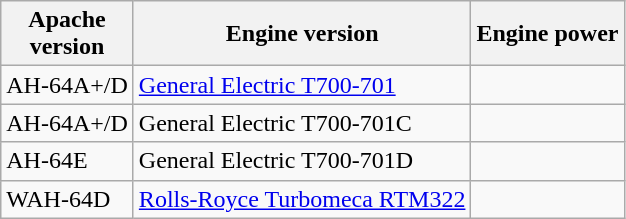<table class="wikitable floatright">
<tr>
<th>Apache <br>version</th>
<th>Engine version</th>
<th>Engine power</th>
</tr>
<tr>
<td>AH-64A+/D</td>
<td><a href='#'>General Electric T700-701</a></td>
<td></td>
</tr>
<tr>
<td>AH-64A+/D</td>
<td>General Electric T700-701C</td>
<td></td>
</tr>
<tr>
<td>AH-64E</td>
<td>General Electric T700-701D</td>
<td></td>
</tr>
<tr>
<td>WAH-64D</td>
<td><a href='#'>Rolls-Royce Turbomeca RTM322</a></td>
<td></td>
</tr>
</table>
